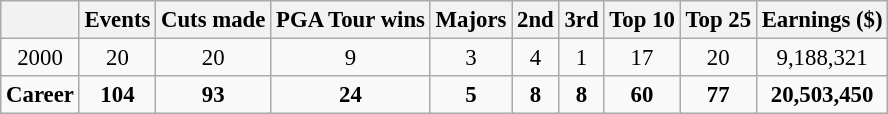<table class=wikitable style="font-size:95%;text-align:center">
<tr>
<th></th>
<th>Events</th>
<th>Cuts made</th>
<th>PGA Tour wins</th>
<th>Majors</th>
<th>2nd</th>
<th>3rd</th>
<th>Top 10</th>
<th>Top 25</th>
<th>Earnings ($)</th>
</tr>
<tr>
<td>2000</td>
<td>20</td>
<td>20</td>
<td>9</td>
<td>3</td>
<td>4</td>
<td>1</td>
<td>17</td>
<td>20</td>
<td>9,188,321</td>
</tr>
<tr>
<td><strong>Career</strong></td>
<td><strong>104</strong></td>
<td><strong>93</strong></td>
<td><strong>24</strong></td>
<td><strong>5</strong></td>
<td><strong>8</strong></td>
<td><strong>8</strong></td>
<td><strong>60</strong></td>
<td><strong>77</strong></td>
<td><strong>20,503,450</strong></td>
</tr>
</table>
